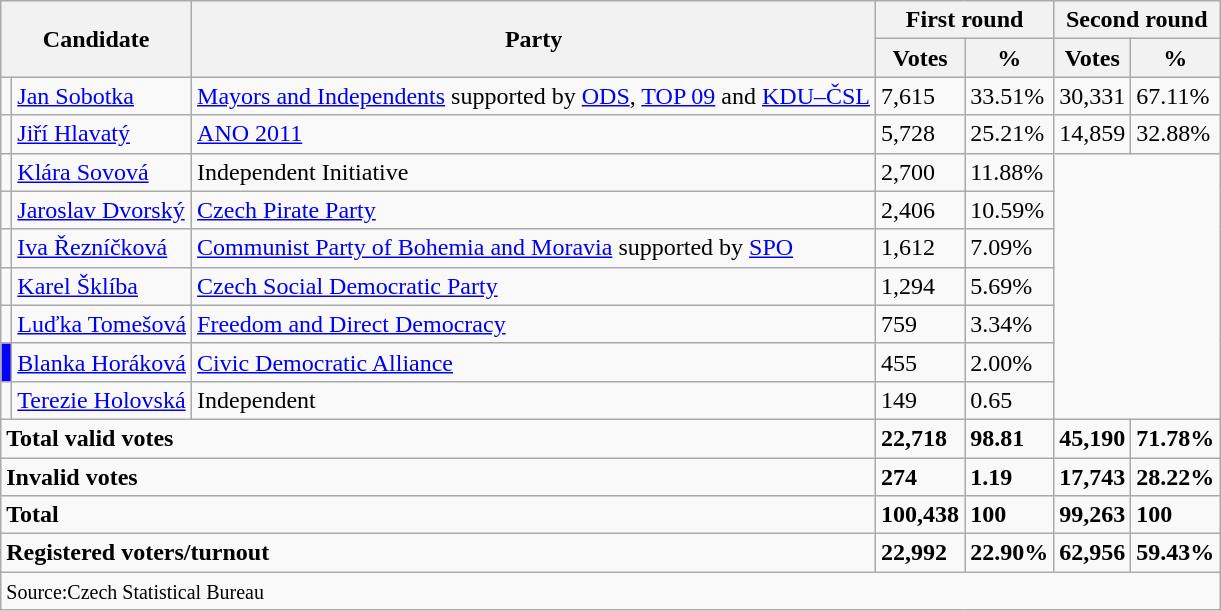<table class=wikitable style=text-align:left;">
<tr>
<th colspan="2" rowspan="2">Candidate</th>
<th rowspan=2>Party</th>
<th colspan=2>First round</th>
<th colspan=2>Second round</th>
</tr>
<tr>
<th>Votes</th>
<th>%</th>
<th>Votes</th>
<th>%</th>
</tr>
<tr>
<td></td>
<td><a href='#'>Jan Sobotka</a></td>
<td><a href='#'>Mayors and Independents</a> supported by <a href='#'>ODS</a>, <a href='#'>TOP 09</a> and <a href='#'>KDU–ČSL</a></td>
<td>7,615</td>
<td>33.51%</td>
<td>30,331</td>
<td>67.11%</td>
</tr>
<tr>
<td></td>
<td><a href='#'>Jiří Hlavatý</a></td>
<td><a href='#'>ANO 2011</a></td>
<td>5,728</td>
<td>25.21%</td>
<td>14,859</td>
<td>32.88%</td>
</tr>
<tr>
<td></td>
<td><a href='#'>Klára Sovová</a></td>
<td>Independent Initiative</td>
<td>2,700</td>
<td>11.88%</td>
<td colspan=2 rowspan=7></td>
</tr>
<tr>
<td></td>
<td><a href='#'>Jaroslav Dvorský</a></td>
<td><a href='#'>Czech Pirate Party</a></td>
<td>2,406</td>
<td>10.59%</td>
</tr>
<tr>
<td></td>
<td><a href='#'>Iva Řezníčková</a></td>
<td><a href='#'>Communist Party of Bohemia and Moravia</a> supported by <a href='#'>SPO</a></td>
<td>1,612</td>
<td>7.09%</td>
</tr>
<tr>
<td></td>
<td><a href='#'>Karel Šklíba</a></td>
<td><a href='#'>Czech Social Democratic Party</a></td>
<td>1,294</td>
<td>5.69%</td>
</tr>
<tr>
<td></td>
<td><a href='#'>Luďka Tomešová</a></td>
<td><a href='#'>Freedom and Direct Democracy</a></td>
<td>759</td>
<td>3.34%</td>
</tr>
<tr>
<th style="background:#0000FF;"></th>
<td><a href='#'>Blanka Horáková</a></td>
<td><a href='#'>Civic Democratic Alliance</a></td>
<td>455</td>
<td>2.00%</td>
</tr>
<tr>
<td></td>
<td><a href='#'>Terezie Holovská</a></td>
<td>Independent</td>
<td>149</td>
<td>0.65</td>
</tr>
<tr>
<td style="text-align:left;" colspan="3"><strong>Total valid votes</strong></td>
<td><strong>22,718</strong></td>
<td><strong>98.81</strong></td>
<td><strong>45,190</strong></td>
<td><strong>71.78%</strong></td>
</tr>
<tr>
<td style="text-align:left;" colspan="3"><strong>Invalid votes</strong></td>
<td><strong>274</strong></td>
<td><strong>1.19</strong></td>
<td><strong>17,743</strong></td>
<td><strong>28.22%</strong></td>
</tr>
<tr>
<td style="text-align:left;" colspan="3"><strong>Total</strong></td>
<td><strong>100,438	</strong></td>
<td><strong>100</strong></td>
<td><strong>99,263</strong></td>
<td><strong>100</strong></td>
</tr>
<tr>
<td style="text-align:left;" colspan="3"><strong>Registered voters/turnout</strong></td>
<td><strong>22,992</strong></td>
<td><strong>22.90%</strong></td>
<td><strong>62,956</strong></td>
<td><strong>59.43%</strong></td>
</tr>
<tr>
<td Colspan="7"><small>Source:Czech Statistical Bureau</small></td>
</tr>
</table>
